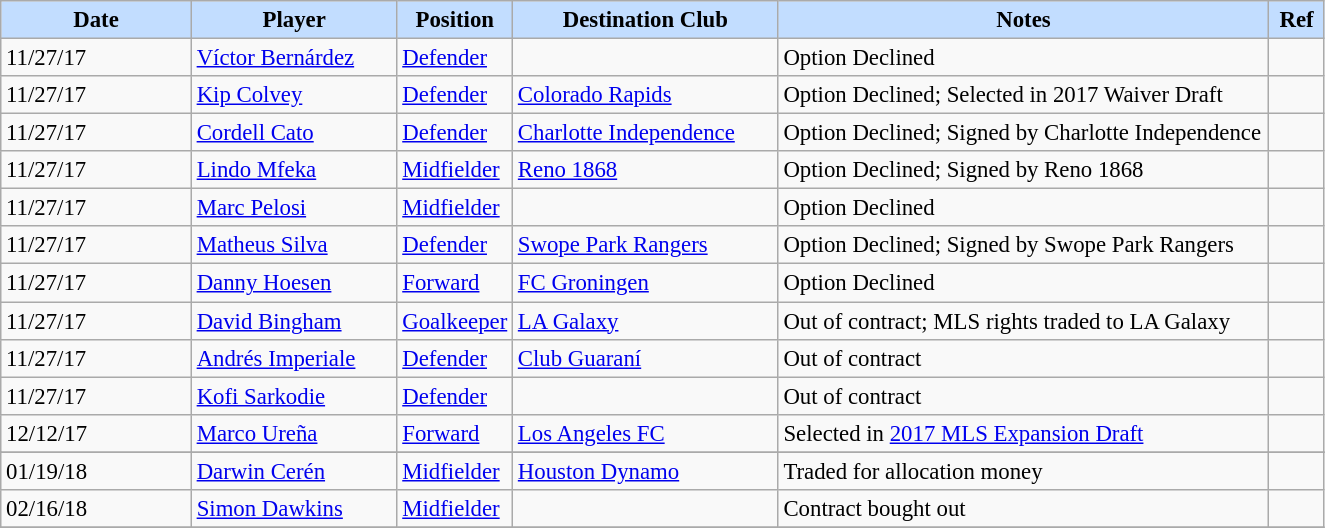<table class="wikitable" style="text-align:left; font-size:95%;">
<tr>
<th style="background:#c2ddff; width:120px;">Date</th>
<th style="background:#c2ddff; width:130px;">Player</th>
<th style="background:#c2ddff; width:50px;">Position</th>
<th style="background:#c2ddff; width:170px;">Destination Club</th>
<th style="background:#c2ddff; width:320px;">Notes</th>
<th style="background:#c2ddff; width:30px;">Ref</th>
</tr>
<tr>
<td>11/27/17</td>
<td> <a href='#'>Víctor Bernárdez</a></td>
<td><a href='#'>Defender</a></td>
<td></td>
<td>Option Declined</td>
<td></td>
</tr>
<tr>
<td>11/27/17</td>
<td> <a href='#'>Kip Colvey</a></td>
<td><a href='#'>Defender</a></td>
<td> <a href='#'>Colorado Rapids</a></td>
<td>Option Declined; Selected in 2017 Waiver Draft</td>
<td></td>
</tr>
<tr>
<td>11/27/17</td>
<td> <a href='#'>Cordell Cato</a></td>
<td><a href='#'>Defender</a></td>
<td> <a href='#'>Charlotte Independence</a></td>
<td>Option Declined; Signed by Charlotte Independence</td>
<td></td>
</tr>
<tr>
<td>11/27/17</td>
<td> <a href='#'>Lindo Mfeka</a></td>
<td><a href='#'>Midfielder</a></td>
<td> <a href='#'>Reno 1868</a></td>
<td>Option Declined; Signed by Reno 1868</td>
<td></td>
</tr>
<tr>
<td>11/27/17</td>
<td> <a href='#'>Marc Pelosi</a></td>
<td><a href='#'>Midfielder</a></td>
<td></td>
<td>Option Declined</td>
<td></td>
</tr>
<tr>
<td>11/27/17</td>
<td> <a href='#'>Matheus Silva</a></td>
<td><a href='#'>Defender</a></td>
<td> <a href='#'>Swope Park Rangers</a></td>
<td>Option Declined; Signed by Swope Park Rangers</td>
<td></td>
</tr>
<tr>
<td>11/27/17</td>
<td> <a href='#'>Danny Hoesen</a></td>
<td><a href='#'>Forward</a></td>
<td> <a href='#'>FC Groningen</a></td>
<td>Option Declined</td>
<td></td>
</tr>
<tr>
<td>11/27/17</td>
<td> <a href='#'>David Bingham</a></td>
<td><a href='#'>Goalkeeper</a></td>
<td> <a href='#'>LA Galaxy</a></td>
<td>Out of contract; MLS rights traded to LA Galaxy</td>
<td></td>
</tr>
<tr>
<td>11/27/17</td>
<td> <a href='#'>Andrés Imperiale</a></td>
<td><a href='#'>Defender</a></td>
<td> <a href='#'>Club Guaraní</a></td>
<td>Out of contract</td>
<td></td>
</tr>
<tr>
<td>11/27/17</td>
<td> <a href='#'>Kofi Sarkodie</a></td>
<td><a href='#'>Defender</a></td>
<td></td>
<td>Out of contract</td>
<td></td>
</tr>
<tr>
<td>12/12/17</td>
<td> <a href='#'>Marco Ureña</a></td>
<td><a href='#'>Forward</a></td>
<td> <a href='#'>Los Angeles FC</a></td>
<td>Selected in <a href='#'>2017 MLS Expansion Draft</a></td>
<td></td>
</tr>
<tr>
</tr>
<tr>
<td>01/19/18</td>
<td> <a href='#'>Darwin Cerén</a></td>
<td><a href='#'>Midfielder</a></td>
<td> <a href='#'>Houston Dynamo</a></td>
<td>Traded for allocation money</td>
<td></td>
</tr>
<tr>
<td>02/16/18</td>
<td> <a href='#'>Simon Dawkins</a></td>
<td><a href='#'>Midfielder</a></td>
<td></td>
<td>Contract bought out</td>
<td></td>
</tr>
<tr>
</tr>
</table>
